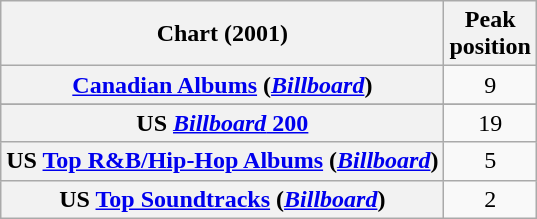<table class="wikitable sortable plainrowheaders" style="text-align:center">
<tr>
<th scope="col">Chart (2001)</th>
<th scope="col">Peak<br> position</th>
</tr>
<tr>
<th scope="row"><a href='#'>Canadian Albums</a> (<em><a href='#'>Billboard</a></em>)</th>
<td>9</td>
</tr>
<tr>
</tr>
<tr>
</tr>
<tr>
</tr>
<tr>
<th scope="row">US <a href='#'><em>Billboard</em> 200</a></th>
<td>19</td>
</tr>
<tr>
<th scope="row">US <a href='#'>Top R&B/Hip-Hop Albums</a> (<em><a href='#'>Billboard</a></em>)</th>
<td>5</td>
</tr>
<tr>
<th scope="row">US <a href='#'>Top Soundtracks</a> (<em><a href='#'>Billboard</a></em>)</th>
<td>2</td>
</tr>
</table>
